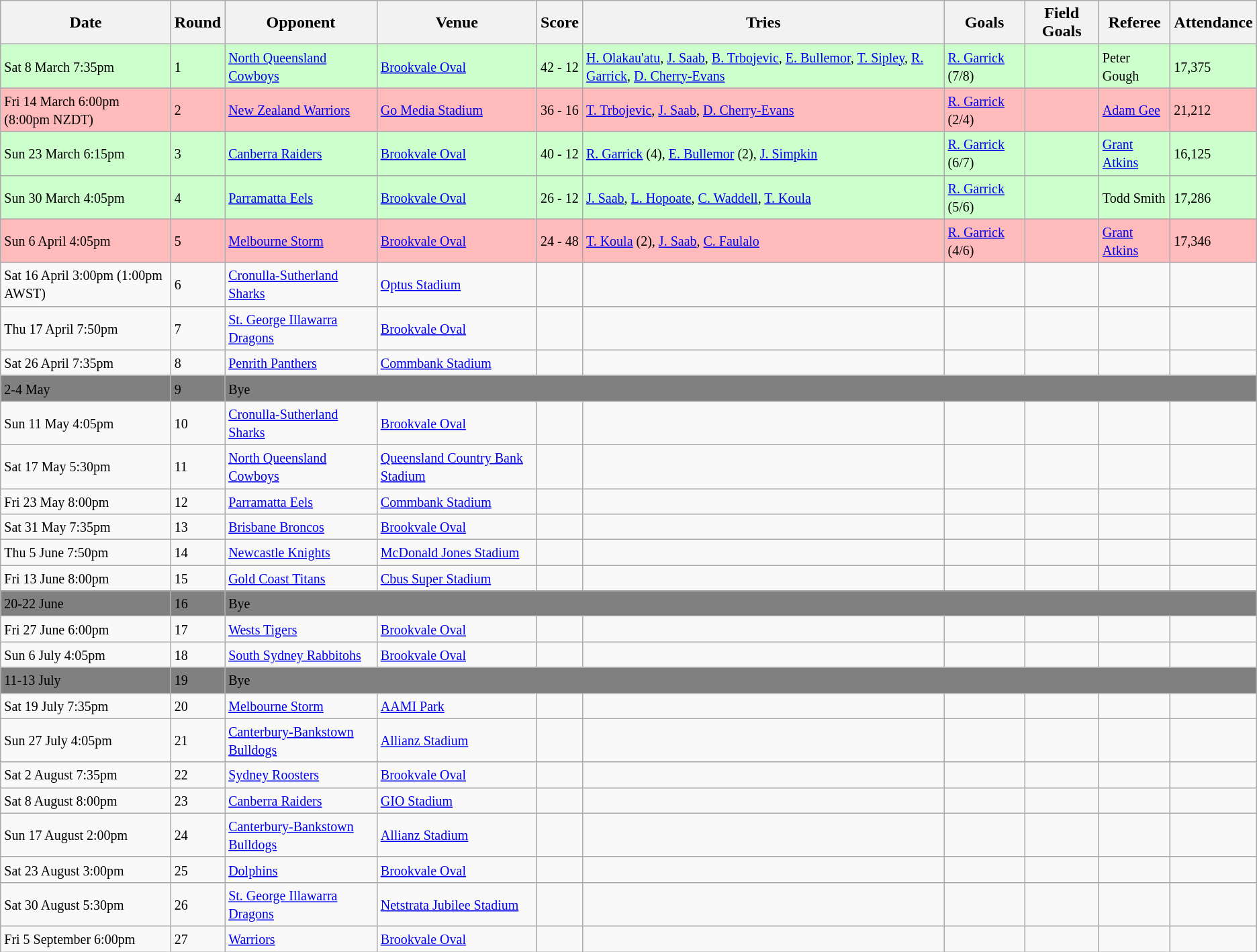<table class="wikitable">
<tr>
<th>Date</th>
<th>Round</th>
<th>Opponent</th>
<th>Venue</th>
<th>Score</th>
<th>Tries</th>
<th>Goals</th>
<th>Field Goals</th>
<th>Referee</th>
<th>Attendance</th>
</tr>
<tr bgcolor=#CCFFCC>
<td><small>Sat 8 March 7:35pm</small></td>
<td><small>1</small></td>
<td><a href='#'><small>North Queensland Cowboys</small></a></td>
<td><a href='#'><small>Brookvale Oval</small></a></td>
<td><small>42 - 12</small></td>
<td><small><a href='#'>H.  Olakau'atu</a>, <a href='#'>J. Saab</a>, <a href='#'>B. Trbojevic</a>, <a href='#'>E. Bullemor</a>, <a href='#'>T. Sipley</a>, <a href='#'>R. Garrick</a>, <a href='#'>D. Cherry-Evans</a></small></td>
<td><small><a href='#'>R.  Garrick</a> (7/8)</small></td>
<td></td>
<td><small>Peter Gough</small></td>
<td><small>17,375</small></td>
</tr>
<tr bgcolor=#FFBBBB>
<td><small>Fri 14 March 6:00pm (8:00pm NZDT)</small></td>
<td><small>2</small></td>
<td><a href='#'><small>New Zealand Warriors</small></a></td>
<td><a href='#'><small>Go Media Stadium</small></a></td>
<td><small>36 - 16</small></td>
<td><small><a href='#'>T. Trbojevic</a>, <a href='#'>J. Saab</a>, <a href='#'>D.  Cherry-Evans</a></small></td>
<td><small><a href='#'>R.  Garrick</a> (2/4)</small></td>
<td></td>
<td><a href='#'><small>Adam Gee</small></a></td>
<td><small>21,212</small></td>
</tr>
<tr bgcolor=#CCFFCC>
<td><small>Sun 23 March 6:15pm</small></td>
<td><small>3</small></td>
<td><a href='#'><small>Canberra Raiders</small></a></td>
<td><a href='#'><small>Brookvale Oval</small></a></td>
<td><small>40 - 12</small></td>
<td><small><a href='#'>R. Garrick</a> (4), <a href='#'>E. Bullemor</a> (2), <a href='#'>J. Simpkin</a></small></td>
<td><small><a href='#'>R.  Garrick</a> (6/7)</small></td>
<td></td>
<td><a href='#'><small>Grant Atkins</small></a></td>
<td><small>16,125</small></td>
</tr>
<tr bgcolor=#CCFFCC>
<td><small>Sun 30 March 4:05pm</small></td>
<td><small>4</small></td>
<td><a href='#'><small>Parramatta Eels</small></a></td>
<td><a href='#'><small>Brookvale Oval</small></a></td>
<td><small>26 - 12</small></td>
<td><small><a href='#'>J. Saab</a>, <a href='#'>L. Hopoate</a>, <a href='#'>C. Waddell</a>, <a href='#'>T. Koula</a></small></td>
<td><small><a href='#'>R.  Garrick</a> (5/6)</small></td>
<td></td>
<td><small>Todd Smith</small></td>
<td><small>17,286</small></td>
</tr>
<tr bgcolor=#FFBBBB>
<td><small>Sun 6 April 4:05pm</small></td>
<td><small>5</small></td>
<td><a href='#'><small>Melbourne Storm</small></a></td>
<td><a href='#'><small>Brookvale Oval</small></a></td>
<td><small>24 - 48</small></td>
<td><small><a href='#'>T. Koula</a> (2), <a href='#'>J. Saab</a>, <a href='#'>C. Faulalo</a></small></td>
<td><a href='#'><small>R. Garrick</small></a> <small>(4/6)</small></td>
<td></td>
<td><a href='#'><small>Grant Atkins</small></a></td>
<td><small>17,346</small></td>
</tr>
<tr>
<td><small>Sat 16 April 3:00pm (1:00pm AWST)</small></td>
<td><small>6</small></td>
<td><a href='#'><small>Cronulla-Sutherland Sharks</small></a></td>
<td><a href='#'><small>Optus Stadium</small></a></td>
<td></td>
<td></td>
<td></td>
<td></td>
<td></td>
<td></td>
</tr>
<tr>
<td><small>Thu 17 April 7:50pm</small></td>
<td><small>7</small></td>
<td><a href='#'><small>St. George Illawarra Dragons</small></a></td>
<td><a href='#'><small>Brookvale Oval</small></a></td>
<td></td>
<td></td>
<td></td>
<td></td>
<td></td>
<td></td>
</tr>
<tr>
<td><small>Sat 26 April 7:35pm</small></td>
<td><small>8</small></td>
<td><a href='#'><small>Penrith Panthers</small></a></td>
<td><a href='#'><small>Commbank Stadium</small></a></td>
<td></td>
<td></td>
<td></td>
<td></td>
<td></td>
<td></td>
</tr>
<tr bgcolor=#808080>
<td><small>2-4 May</small></td>
<td><small>9</small></td>
<td colspan="8"><small>Bye</small></td>
</tr>
<tr>
<td><small>Sun 11 May 4:05pm</small></td>
<td><small>10</small></td>
<td><a href='#'><small>Cronulla-Sutherland Sharks</small></a></td>
<td><a href='#'><small>Brookvale Oval</small></a></td>
<td></td>
<td></td>
<td></td>
<td></td>
<td></td>
<td></td>
</tr>
<tr>
<td><small>Sat 17 May 5:30pm</small></td>
<td><small>11</small></td>
<td><a href='#'><small>North Queensland Cowboys</small></a></td>
<td><a href='#'><small>Queensland Country Bank Stadium</small></a></td>
<td></td>
<td></td>
<td></td>
<td></td>
<td></td>
<td></td>
</tr>
<tr>
<td><small>Fri 23 May 8:00pm</small></td>
<td><small>12</small></td>
<td><a href='#'><small>Parramatta Eels</small></a></td>
<td><a href='#'><small>Commbank Stadium</small></a></td>
<td></td>
<td></td>
<td></td>
<td></td>
<td></td>
<td></td>
</tr>
<tr>
<td><small>Sat 31 May 7:35pm</small></td>
<td><small>13</small></td>
<td><a href='#'><small>Brisbane Broncos</small></a></td>
<td><a href='#'><small>Brookvale Oval</small></a></td>
<td></td>
<td></td>
<td></td>
<td></td>
<td></td>
<td></td>
</tr>
<tr>
<td><small>Thu 5 June 7:50pm</small></td>
<td><small>14</small></td>
<td><a href='#'><small>Newcastle Knights</small></a></td>
<td><a href='#'><small>McDonald Jones Stadium</small></a></td>
<td></td>
<td></td>
<td></td>
<td></td>
<td></td>
<td></td>
</tr>
<tr>
<td><small>Fri 13 June 8:00pm</small></td>
<td><small>15</small></td>
<td><a href='#'><small>Gold Coast Titans</small></a></td>
<td><a href='#'><small>Cbus Super Stadium</small></a></td>
<td></td>
<td></td>
<td></td>
<td></td>
<td></td>
<td></td>
</tr>
<tr bgcolor=#808080>
<td><small>20-22 June</small></td>
<td><small>16</small></td>
<td colspan="8"><small>Bye</small></td>
</tr>
<tr>
<td><small>Fri 27 June 6:00pm</small></td>
<td><small>17</small></td>
<td><a href='#'><small>Wests Tigers</small></a></td>
<td><a href='#'><small>Brookvale Oval</small></a></td>
<td></td>
<td></td>
<td></td>
<td></td>
<td></td>
<td></td>
</tr>
<tr>
<td><small>Sun 6 July 4:05pm</small></td>
<td><small>18</small></td>
<td><a href='#'><small>South Sydney Rabbitohs</small></a></td>
<td><a href='#'><small>Brookvale Oval</small></a></td>
<td></td>
<td></td>
<td></td>
<td></td>
<td></td>
<td></td>
</tr>
<tr bgcolor=#808080>
<td><small>11-13 July</small></td>
<td><small>19</small></td>
<td colspan="8"><small>Bye</small></td>
</tr>
<tr>
<td><small>Sat 19 July 7:35pm</small></td>
<td><small>20</small></td>
<td><a href='#'><small>Melbourne Storm</small></a></td>
<td><a href='#'><small>AAMI Park</small></a></td>
<td></td>
<td></td>
<td></td>
<td></td>
<td></td>
<td></td>
</tr>
<tr>
<td><small>Sun 27 July 4:05pm</small></td>
<td><small>21</small></td>
<td><a href='#'><small>Canterbury-Bankstown Bulldogs</small></a></td>
<td><a href='#'><small>Allianz Stadium</small></a></td>
<td></td>
<td></td>
<td></td>
<td></td>
<td></td>
<td></td>
</tr>
<tr>
<td><small>Sat 2 August 7:35pm</small></td>
<td><small>22</small></td>
<td><a href='#'><small>Sydney Roosters</small></a></td>
<td><a href='#'><small>Brookvale Oval</small></a></td>
<td></td>
<td></td>
<td></td>
<td></td>
<td></td>
<td></td>
</tr>
<tr>
<td><small>Sat 8 August 8:00pm</small></td>
<td><small>23</small></td>
<td><a href='#'><small>Canberra Raiders</small></a></td>
<td><a href='#'><small>GIO Stadium</small></a></td>
<td></td>
<td></td>
<td></td>
<td></td>
<td></td>
<td></td>
</tr>
<tr>
<td><small>Sun 17 August 2:00pm</small></td>
<td><small>24</small></td>
<td><a href='#'><small>Canterbury-Bankstown Bulldogs</small></a></td>
<td><a href='#'><small>Allianz Stadium</small></a></td>
<td></td>
<td></td>
<td></td>
<td></td>
<td></td>
<td></td>
</tr>
<tr>
<td><small>Sat 23 August 3:00pm</small></td>
<td><small>25</small></td>
<td><a href='#'><small>Dolphins</small></a></td>
<td><a href='#'><small>Brookvale Oval</small></a></td>
<td></td>
<td></td>
<td></td>
<td></td>
<td></td>
<td></td>
</tr>
<tr>
<td><small>Sat 30 August 5:30pm</small></td>
<td><small>26</small></td>
<td><a href='#'><small>St. George Illawarra Dragons</small></a></td>
<td><a href='#'><small>Netstrata Jubilee Stadium</small></a></td>
<td></td>
<td></td>
<td></td>
<td></td>
<td></td>
<td></td>
</tr>
<tr>
<td><small>Fri 5 September 6:00pm</small></td>
<td><small>27</small></td>
<td><a href='#'><small>Warriors</small></a></td>
<td><a href='#'><small>Brookvale Oval</small></a></td>
<td></td>
<td></td>
<td></td>
<td></td>
<td></td>
<td></td>
</tr>
</table>
